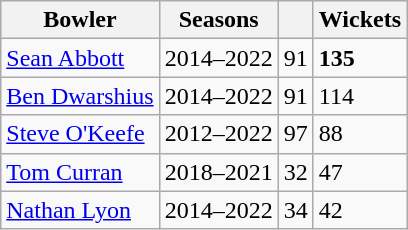<table class="wikitable">
<tr>
<th>Bowler</th>
<th>Seasons</th>
<th></th>
<th>Wickets</th>
</tr>
<tr>
<td><a href='#'>Sean Abbott</a></td>
<td>2014–2022</td>
<td>91</td>
<td><strong>135</strong></td>
</tr>
<tr>
<td><a href='#'>Ben Dwarshius</a></td>
<td>2014–2022</td>
<td>91</td>
<td>114</td>
</tr>
<tr>
<td><a href='#'>Steve O'Keefe</a></td>
<td>2012–2022</td>
<td>97</td>
<td>88</td>
</tr>
<tr>
<td><a href='#'>Tom Curran</a></td>
<td>2018–2021</td>
<td>32</td>
<td>47</td>
</tr>
<tr>
<td><a href='#'>Nathan Lyon</a></td>
<td>2014–2022</td>
<td>34</td>
<td>42</td>
</tr>
</table>
